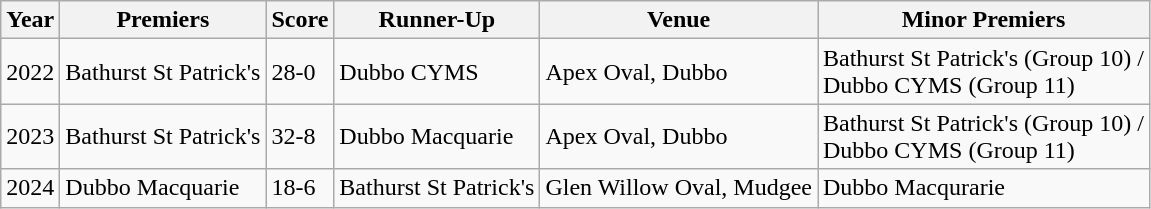<table class="wikitable">
<tr>
<th>Year</th>
<th>Premiers</th>
<th>Score</th>
<th>Runner-Up</th>
<th>Venue</th>
<th>Minor Premiers</th>
</tr>
<tr>
<td>2022</td>
<td> Bathurst St Patrick's</td>
<td>28-0</td>
<td> Dubbo CYMS</td>
<td>Apex Oval, Dubbo</td>
<td> Bathurst St Patrick's (Group 10) /<br> Dubbo CYMS (Group 11)</td>
</tr>
<tr>
<td>2023</td>
<td> Bathurst St Patrick's</td>
<td>32-8</td>
<td> Dubbo Macquarie</td>
<td>Apex Oval, Dubbo</td>
<td> Bathurst St Patrick's (Group 10) /<br> Dubbo CYMS (Group 11)</td>
</tr>
<tr>
<td>2024</td>
<td> Dubbo Macquarie</td>
<td>18-6</td>
<td> Bathurst St Patrick's</td>
<td>Glen Willow Oval, Mudgee</td>
<td> Dubbo Macqurarie</td>
</tr>
</table>
